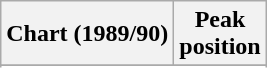<table class="wikitable sortable plainrowheaders">
<tr>
<th scope="col">Chart (1989/90)</th>
<th scope="col">Peak<br>position</th>
</tr>
<tr>
</tr>
<tr>
</tr>
<tr>
</tr>
</table>
